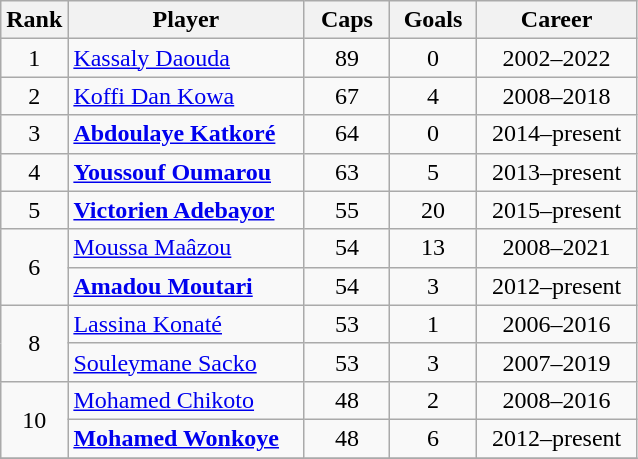<table class="wikitable sortable" style="text-align:center;">
<tr>
<th width=30px>Rank</th>
<th style="width:150px;">Player</th>
<th width=50px>Caps</th>
<th width=50px>Goals</th>
<th style="width:100px;">Career</th>
</tr>
<tr>
<td>1</td>
<td align=left><a href='#'>Kassaly Daouda</a></td>
<td>89</td>
<td>0</td>
<td>2002–2022</td>
</tr>
<tr>
<td>2</td>
<td align=left><a href='#'>Koffi Dan Kowa</a></td>
<td>67</td>
<td>4</td>
<td>2008–2018</td>
</tr>
<tr>
<td>3</td>
<td align=left><strong><a href='#'>Abdoulaye Katkoré</a></strong></td>
<td>64</td>
<td>0</td>
<td>2014–present</td>
</tr>
<tr>
<td>4</td>
<td align=left><strong><a href='#'>Youssouf Oumarou</a></strong></td>
<td>63</td>
<td>5</td>
<td>2013–present</td>
</tr>
<tr>
<td>5</td>
<td align=left><strong><a href='#'>Victorien Adebayor</a></strong></td>
<td>55</td>
<td>20</td>
<td>2015–present</td>
</tr>
<tr>
<td rowspan=2>6</td>
<td align=left><a href='#'>Moussa Maâzou</a></td>
<td>54</td>
<td>13</td>
<td>2008–2021</td>
</tr>
<tr>
<td align=left><strong><a href='#'>Amadou Moutari</a></strong></td>
<td>54</td>
<td>3</td>
<td>2012–present</td>
</tr>
<tr>
<td rowspan=2>8</td>
<td align=left><a href='#'>Lassina Konaté</a></td>
<td>53</td>
<td>1</td>
<td>2006–2016</td>
</tr>
<tr>
<td align=left><a href='#'>Souleymane Sacko</a></td>
<td>53</td>
<td>3</td>
<td>2007–2019</td>
</tr>
<tr>
<td rowspan=2>10</td>
<td align=left><a href='#'>Mohamed Chikoto</a></td>
<td>48</td>
<td>2</td>
<td>2008–2016</td>
</tr>
<tr>
<td align=left><strong><a href='#'>Mohamed Wonkoye</a></strong></td>
<td>48</td>
<td>6</td>
<td>2012–present</td>
</tr>
<tr>
</tr>
</table>
